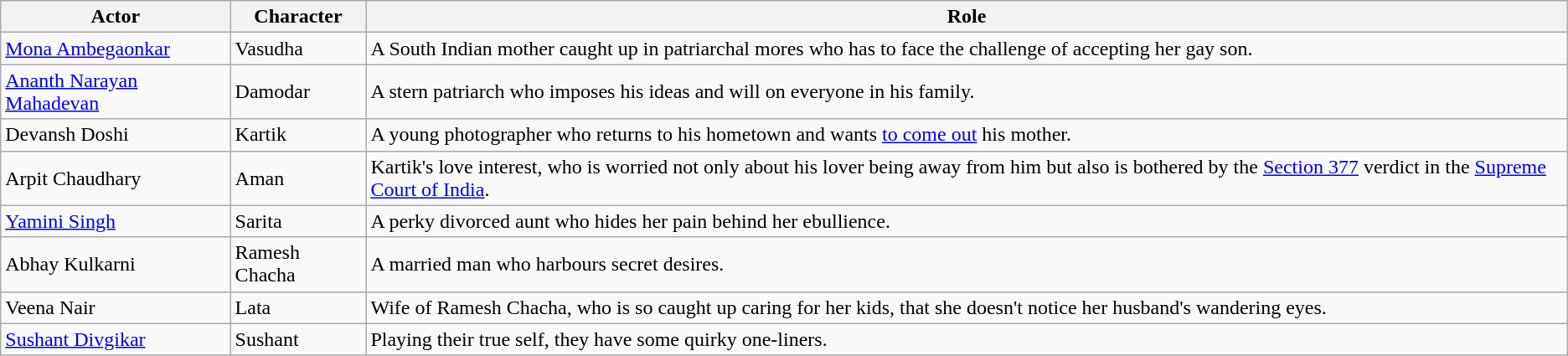<table class="wikitable">
<tr>
<th>Actor</th>
<th>Character</th>
<th>Role</th>
</tr>
<tr>
<td><a href='#'>Mona Ambegaonkar</a></td>
<td>Vasudha</td>
<td>A South Indian mother caught up in patriarchal mores who has to face the challenge of accepting her gay son.</td>
</tr>
<tr>
<td><a href='#'>Ananth Narayan Mahadevan</a></td>
<td>Damodar</td>
<td>A stern patriarch who imposes his ideas and will on everyone in his family.</td>
</tr>
<tr>
<td>Devansh Doshi</td>
<td>Kartik</td>
<td>A young photographer who returns to his hometown and wants <a href='#'>to come out</a> his mother.</td>
</tr>
<tr>
<td>Arpit Chaudhary</td>
<td>Aman</td>
<td>Kartik's love interest, who is worried not only about his lover being away from him but also is bothered by the <a href='#'>Section 377</a> verdict in the <a href='#'>Supreme Court of India</a>.</td>
</tr>
<tr>
<td><a href='#'>Yamini Singh</a></td>
<td>Sarita</td>
<td>A perky divorced aunt who hides her pain behind her ebullience.</td>
</tr>
<tr>
<td>Abhay Kulkarni</td>
<td>Ramesh Chacha</td>
<td>A married man who harbours secret desires.</td>
</tr>
<tr>
<td>Veena Nair</td>
<td>Lata</td>
<td>Wife of Ramesh Chacha, who is so caught up caring for her kids, that she doesn't notice her husband's wandering eyes.</td>
</tr>
<tr>
<td><a href='#'>Sushant Divgikar</a></td>
<td>Sushant</td>
<td>Playing their true self, they have some quirky one-liners.</td>
</tr>
</table>
